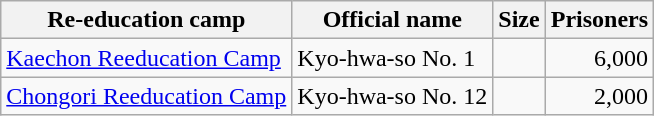<table class="wikitable">
<tr>
<th>Re-education camp</th>
<th>Official name</th>
<th>Size</th>
<th>Prisoners</th>
</tr>
<tr>
<td><a href='#'>Kaechon Reeducation Camp</a></td>
<td>Kyo-hwa-so No. 1</td>
<td align=right></td>
<td align=right>6,000</td>
</tr>
<tr>
<td><a href='#'>Chongori Reeducation Camp</a></td>
<td>Kyo-hwa-so No. 12</td>
<td align=right></td>
<td align=right>2,000</td>
</tr>
</table>
